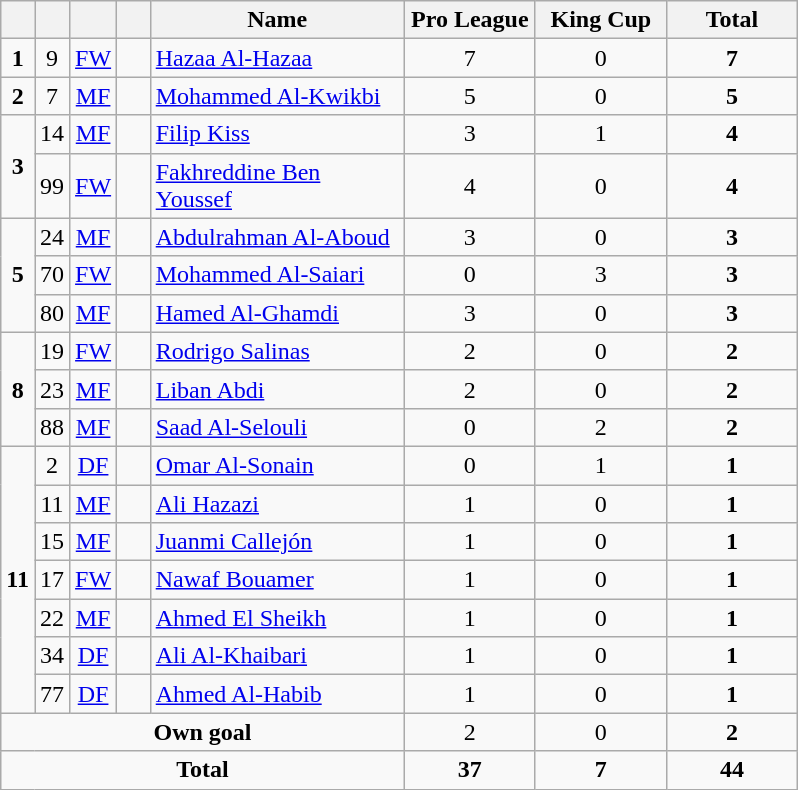<table class="wikitable" style="text-align:center">
<tr>
<th width=15></th>
<th width=15></th>
<th width=15></th>
<th width=15></th>
<th width=162>Name</th>
<th width=80>Pro League</th>
<th width=80>King Cup</th>
<th width=80>Total</th>
</tr>
<tr>
<td><strong>1</strong></td>
<td>9</td>
<td><a href='#'>FW</a></td>
<td></td>
<td align=left><a href='#'>Hazaa Al-Hazaa</a></td>
<td>7</td>
<td>0</td>
<td><strong>7</strong></td>
</tr>
<tr>
<td><strong>2</strong></td>
<td>7</td>
<td><a href='#'>MF</a></td>
<td></td>
<td align=left><a href='#'>Mohammed Al-Kwikbi</a></td>
<td>5</td>
<td>0</td>
<td><strong>5</strong></td>
</tr>
<tr>
<td rowspan=2><strong>3</strong></td>
<td>14</td>
<td><a href='#'>MF</a></td>
<td></td>
<td align=left><a href='#'>Filip Kiss</a></td>
<td>3</td>
<td>1</td>
<td><strong>4</strong></td>
</tr>
<tr>
<td>99</td>
<td><a href='#'>FW</a></td>
<td></td>
<td align=left><a href='#'>Fakhreddine Ben Youssef</a></td>
<td>4</td>
<td>0</td>
<td><strong>4</strong></td>
</tr>
<tr>
<td rowspan=3><strong>5</strong></td>
<td>24</td>
<td><a href='#'>MF</a></td>
<td></td>
<td align=left><a href='#'>Abdulrahman Al-Aboud</a></td>
<td>3</td>
<td>0</td>
<td><strong>3</strong></td>
</tr>
<tr>
<td>70</td>
<td><a href='#'>FW</a></td>
<td></td>
<td align=left><a href='#'>Mohammed Al-Saiari</a></td>
<td>0</td>
<td>3</td>
<td><strong>3</strong></td>
</tr>
<tr>
<td>80</td>
<td><a href='#'>MF</a></td>
<td></td>
<td align=left><a href='#'>Hamed Al-Ghamdi</a></td>
<td>3</td>
<td>0</td>
<td><strong>3</strong></td>
</tr>
<tr>
<td rowspan=3><strong>8</strong></td>
<td>19</td>
<td><a href='#'>FW</a></td>
<td></td>
<td align=left><a href='#'>Rodrigo Salinas</a></td>
<td>2</td>
<td>0</td>
<td><strong>2</strong></td>
</tr>
<tr>
<td>23</td>
<td><a href='#'>MF</a></td>
<td></td>
<td align=left><a href='#'>Liban Abdi</a></td>
<td>2</td>
<td>0</td>
<td><strong>2</strong></td>
</tr>
<tr>
<td>88</td>
<td><a href='#'>MF</a></td>
<td></td>
<td align=left><a href='#'>Saad Al-Selouli</a></td>
<td>0</td>
<td>2</td>
<td><strong>2</strong></td>
</tr>
<tr>
<td rowspan=7><strong>11</strong></td>
<td>2</td>
<td><a href='#'>DF</a></td>
<td></td>
<td align=left><a href='#'>Omar Al-Sonain</a></td>
<td>0</td>
<td>1</td>
<td><strong>1</strong></td>
</tr>
<tr>
<td>11</td>
<td><a href='#'>MF</a></td>
<td></td>
<td align=left><a href='#'>Ali Hazazi</a></td>
<td>1</td>
<td>0</td>
<td><strong>1</strong></td>
</tr>
<tr>
<td>15</td>
<td><a href='#'>MF</a></td>
<td></td>
<td align=left><a href='#'>Juanmi Callejón</a></td>
<td>1</td>
<td>0</td>
<td><strong>1</strong></td>
</tr>
<tr>
<td>17</td>
<td><a href='#'>FW</a></td>
<td></td>
<td align=left><a href='#'>Nawaf Bouamer</a></td>
<td>1</td>
<td>0</td>
<td><strong>1</strong></td>
</tr>
<tr>
<td>22</td>
<td><a href='#'>MF</a></td>
<td></td>
<td align=left><a href='#'>Ahmed El Sheikh</a></td>
<td>1</td>
<td>0</td>
<td><strong>1</strong></td>
</tr>
<tr>
<td>34</td>
<td><a href='#'>DF</a></td>
<td></td>
<td align=left><a href='#'>Ali Al-Khaibari</a></td>
<td>1</td>
<td>0</td>
<td><strong>1</strong></td>
</tr>
<tr>
<td>77</td>
<td><a href='#'>DF</a></td>
<td></td>
<td align=left><a href='#'>Ahmed Al-Habib</a></td>
<td>1</td>
<td>0</td>
<td><strong>1</strong></td>
</tr>
<tr>
<td colspan=5><strong>Own goal</strong></td>
<td>2</td>
<td>0</td>
<td><strong>2</strong></td>
</tr>
<tr>
<td colspan=5><strong>Total</strong></td>
<td><strong>37</strong></td>
<td><strong>7</strong></td>
<td><strong>44</strong></td>
</tr>
</table>
